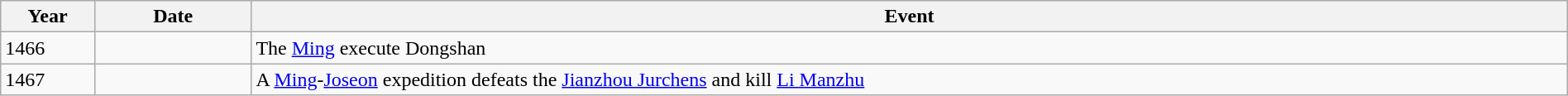<table class="wikitable" width="100%">
<tr>
<th style="width:6%">Year</th>
<th style="width:10%">Date</th>
<th>Event</th>
</tr>
<tr>
<td>1466</td>
<td></td>
<td>The <a href='#'>Ming</a> execute Dongshan</td>
</tr>
<tr>
<td>1467</td>
<td></td>
<td>A <a href='#'>Ming</a>-<a href='#'>Joseon</a> expedition defeats the <a href='#'>Jianzhou Jurchens</a> and kill <a href='#'>Li Manzhu</a></td>
</tr>
</table>
